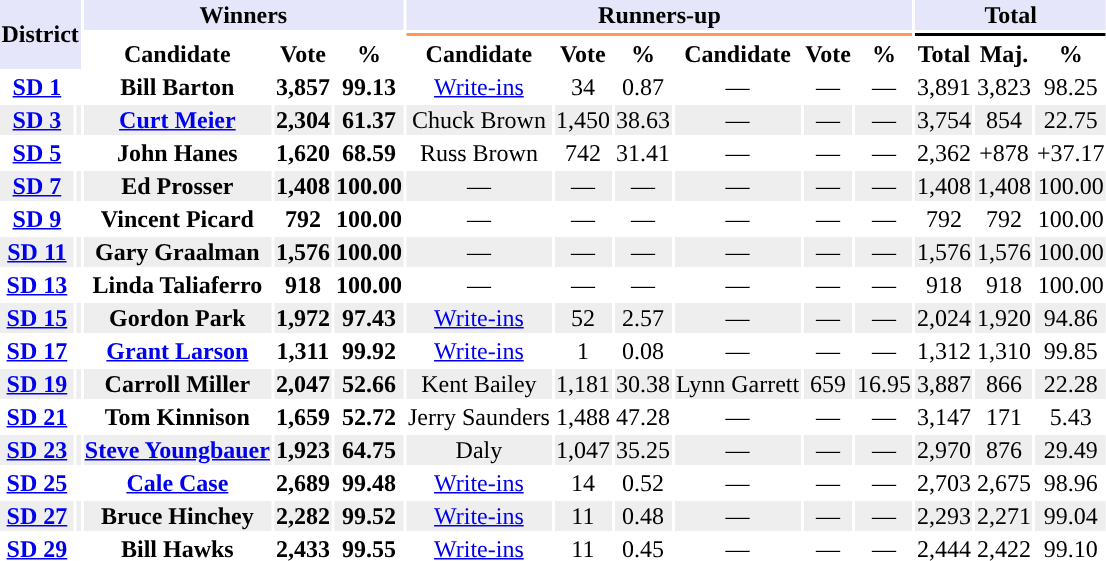<table class="toccolours sortable" style="text-align:center;">
<tr style="background:lavender">
<th rowspan="3" colspan="2">District</th>
<th colspan=3>Winners</th>
<th colspan=6>Runners-up</th>
<th colspan=3>Total</th>
</tr>
<tr>
<th colspan=3 style="background-color:"></th>
<th colspan=6 style="background-color:#FF9955"></th>
<th colspan=3 style="background-color:#000000"></th>
</tr>
<tr>
<th align="center">Candidate</th>
<th align="center">Vote</th>
<th align="center">%</th>
<th align="center">Candidate</th>
<th align="center">Vote</th>
<th align="center">%</th>
<th align="center">Candidate</th>
<th align="center">Vote</th>
<th align="center">%</th>
<th align="center">Total</th>
<th align="center">Maj.</th>
<th align="center">%</th>
</tr>
<tr>
<th><a href='#'>SD 1</a></th>
<td style="background-color:"></td>
<td><strong>Bill Barton</strong></td>
<td><strong>3,857</strong></td>
<td><strong>99.13</strong></td>
<td><a href='#'>Write-ins</a></td>
<td>34</td>
<td>0.87</td>
<td>—</td>
<td>—</td>
<td>—</td>
<td>3,891</td>
<td>3,823</td>
<td>98.25</td>
</tr>
<tr style="background:#EEEEEE;">
<th><a href='#'>SD 3</a></th>
<td style="background-color:"></td>
<td><strong><a href='#'>Curt Meier</a></strong></td>
<td><strong>2,304</strong></td>
<td><strong>61.37</strong></td>
<td>Chuck Brown</td>
<td>1,450</td>
<td>38.63</td>
<td>—</td>
<td>—</td>
<td>—</td>
<td>3,754</td>
<td>854</td>
<td>22.75</td>
</tr>
<tr>
<th><a href='#'>SD 5</a></th>
<td style="background-color:"></td>
<td><strong>John Hanes</strong></td>
<td><strong>1,620</strong></td>
<td><strong>68.59</strong></td>
<td>Russ Brown</td>
<td>742</td>
<td>31.41</td>
<td>—</td>
<td>—</td>
<td>—</td>
<td>2,362</td>
<td>+878</td>
<td>+37.17</td>
</tr>
<tr style="background:#EEEEEE;">
<th><a href='#'>SD 7</a></th>
<td style="background-color:"></td>
<td><strong>Ed Prosser</strong></td>
<td><strong>1,408</strong></td>
<td><strong>100.00</strong></td>
<td>—</td>
<td>—</td>
<td>—</td>
<td>—</td>
<td>—</td>
<td>—</td>
<td>1,408</td>
<td>1,408</td>
<td>100.00</td>
</tr>
<tr>
<th><a href='#'>SD 9</a></th>
<td style="background-color:"></td>
<td><strong>Vincent Picard</strong></td>
<td><strong>792</strong></td>
<td><strong>100.00</strong></td>
<td>—</td>
<td>—</td>
<td>—</td>
<td>—</td>
<td>—</td>
<td>—</td>
<td>792</td>
<td>792</td>
<td>100.00</td>
</tr>
<tr style="background:#EEEEEE;">
<th><a href='#'>SD 11</a></th>
<td style="background-color:"></td>
<td><strong>Gary Graalman</strong></td>
<td><strong>1,576</strong></td>
<td><strong>100.00</strong></td>
<td>—</td>
<td>—</td>
<td>—</td>
<td>—</td>
<td>—</td>
<td>—</td>
<td>1,576</td>
<td>1,576</td>
<td>100.00</td>
</tr>
<tr>
<th><a href='#'>SD 13</a></th>
<td style="background-color:"></td>
<td><strong>Linda Taliaferro</strong></td>
<td><strong>918</strong></td>
<td><strong>100.00</strong></td>
<td>—</td>
<td>—</td>
<td>—</td>
<td>—</td>
<td>—</td>
<td>—</td>
<td>918</td>
<td>918</td>
<td>100.00</td>
</tr>
<tr style="background:#EEEEEE;">
<th><a href='#'>SD 15</a></th>
<td style="background-color:"></td>
<td><strong>Gordon Park</strong></td>
<td><strong>1,972</strong></td>
<td><strong>97.43</strong></td>
<td><a href='#'>Write-ins</a></td>
<td>52</td>
<td>2.57</td>
<td>—</td>
<td>—</td>
<td>—</td>
<td>2,024</td>
<td>1,920</td>
<td>94.86</td>
</tr>
<tr>
<th><a href='#'>SD 17</a></th>
<td style="background-color:"></td>
<td><strong><a href='#'>Grant Larson</a></strong></td>
<td><strong>1,311</strong></td>
<td><strong>99.92</strong></td>
<td><a href='#'>Write-ins</a></td>
<td>1</td>
<td>0.08</td>
<td>—</td>
<td>—</td>
<td>—</td>
<td>1,312</td>
<td>1,310</td>
<td>99.85</td>
</tr>
<tr style="background:#EEEEEE;">
<th><a href='#'>SD 19</a></th>
<td style="background-color:"></td>
<td><strong>Carroll Miller</strong></td>
<td><strong>2,047</strong></td>
<td><strong>52.66</strong></td>
<td>Kent Bailey</td>
<td>1,181</td>
<td>30.38</td>
<td>Lynn Garrett</td>
<td>659</td>
<td>16.95</td>
<td>3,887</td>
<td>866</td>
<td>22.28</td>
</tr>
<tr>
<th><a href='#'>SD 21</a></th>
<td style="background-color:"></td>
<td><strong>Tom Kinnison</strong></td>
<td><strong>1,659</strong></td>
<td><strong>52.72</strong></td>
<td>Jerry Saunders</td>
<td>1,488</td>
<td>47.28</td>
<td>—</td>
<td>—</td>
<td>—</td>
<td>3,147</td>
<td>171</td>
<td>5.43</td>
</tr>
<tr style="background:#EEEEEE;">
<th><a href='#'>SD 23</a></th>
<td style="background-color:"></td>
<td><strong><a href='#'>Steve Youngbauer</a></strong></td>
<td><strong> 1,923</strong></td>
<td><strong>64.75</strong></td>
<td>Daly</td>
<td>1,047</td>
<td>35.25</td>
<td>—</td>
<td>—</td>
<td>—</td>
<td>2,970</td>
<td>876</td>
<td>29.49</td>
</tr>
<tr>
<th><a href='#'>SD 25</a></th>
<td style="background-color:"></td>
<td><strong><a href='#'>Cale Case</a></strong></td>
<td><strong>2,689</strong></td>
<td><strong>99.48</strong></td>
<td><a href='#'>Write-ins</a></td>
<td>14</td>
<td>0.52</td>
<td>—</td>
<td>—</td>
<td>—</td>
<td>2,703</td>
<td>2,675</td>
<td>98.96</td>
</tr>
<tr style="background:#EEEEEE;">
<th><a href='#'>SD 27</a></th>
<td style="background-color:"></td>
<td><strong>Bruce Hinchey</strong></td>
<td><strong>2,282</strong></td>
<td><strong>99.52</strong></td>
<td><a href='#'>Write-ins</a></td>
<td>11</td>
<td>0.48</td>
<td>—</td>
<td>—</td>
<td>—</td>
<td>2,293</td>
<td>2,271</td>
<td>99.04</td>
</tr>
<tr>
<th><a href='#'>SD 29</a></th>
<td style="background-color:"></td>
<td><strong>Bill Hawks</strong></td>
<td><strong>2,433</strong></td>
<td><strong>99.55</strong></td>
<td><a href='#'>Write-ins</a></td>
<td>11</td>
<td>0.45</td>
<td>—</td>
<td>—</td>
<td>—</td>
<td>2,444</td>
<td>2,422</td>
<td>99.10</td>
</tr>
</table>
